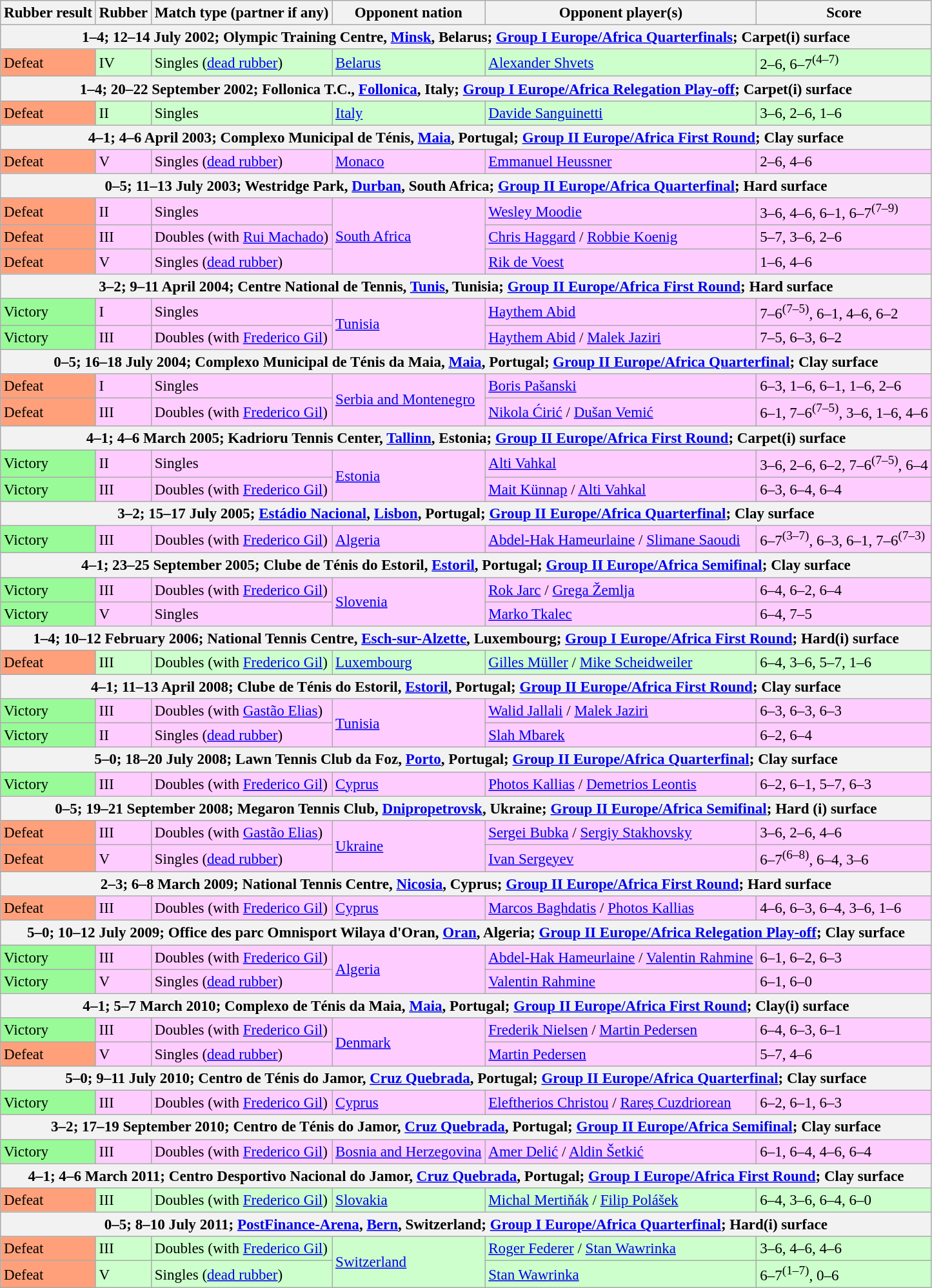<table class=wikitable style=font-size:96%>
<tr>
<th scope="col">Rubber result</th>
<th scope="col">Rubber</th>
<th scope="col">Match type (partner if any)</th>
<th scope="col">Opponent nation</th>
<th scope="col">Opponent player(s)</th>
<th scope="col">Score</th>
</tr>
<tr>
<th colspan=6>1–4; 12–14 July 2002; Olympic Training Centre, <a href='#'>Minsk</a>, Belarus; <a href='#'>Group I Europe/Africa Quarterfinals</a>; Carpet(i) surface</th>
</tr>
<tr style="background:#cfc;">
<td bgcolor=FFA07A>Defeat</td>
<td>IV</td>
<td>Singles (<a href='#'>dead rubber</a>)</td>
<td> <a href='#'>Belarus</a></td>
<td><a href='#'>Alexander Shvets</a></td>
<td>2–6, 6–7<sup>(4–7)</sup></td>
</tr>
<tr>
<th colspan=6>1–4; 20–22 September 2002; Follonica T.C., <a href='#'>Follonica</a>, Italy; <a href='#'>Group I Europe/Africa Relegation Play-off</a>; Carpet(i) surface</th>
</tr>
<tr style="background:#cfc;">
<td bgcolor=FFA07A>Defeat</td>
<td>II</td>
<td>Singles</td>
<td> <a href='#'>Italy</a></td>
<td><a href='#'>Davide Sanguinetti</a></td>
<td>3–6, 2–6, 1–6</td>
</tr>
<tr>
<th colspan=6>4–1; 4–6 April 2003; Complexo Municipal de Ténis, <a href='#'>Maia</a>, Portugal; <a href='#'>Group II Europe/Africa First Round</a>; Clay surface</th>
</tr>
<tr style="background:#fcf;">
<td bgcolor=FFA07A>Defeat</td>
<td>V</td>
<td>Singles (<a href='#'>dead rubber</a>)</td>
<td> <a href='#'>Monaco</a></td>
<td><a href='#'>Emmanuel Heussner</a></td>
<td>2–6, 4–6</td>
</tr>
<tr>
<th colspan=6>0–5; 11–13 July 2003; Westridge Park, <a href='#'>Durban</a>, South Africa; <a href='#'>Group II Europe/Africa Quarterfinal</a>; Hard surface</th>
</tr>
<tr style="background:#fcf;">
<td bgcolor=FFA07A>Defeat</td>
<td>II</td>
<td>Singles</td>
<td rowspan=3> <a href='#'>South Africa</a></td>
<td><a href='#'>Wesley Moodie</a></td>
<td>3–6, 4–6, 6–1, 6–7<sup>(7–9)</sup></td>
</tr>
<tr style="background:#fcf;">
<td bgcolor=FFA07A>Defeat</td>
<td>III</td>
<td>Doubles (with <a href='#'>Rui Machado</a>)</td>
<td><a href='#'>Chris Haggard</a> / <a href='#'>Robbie Koenig</a></td>
<td>5–7, 3–6, 2–6</td>
</tr>
<tr style="background:#fcf;">
<td bgcolor=FFA07A>Defeat</td>
<td>V</td>
<td>Singles (<a href='#'>dead rubber</a>)</td>
<td><a href='#'>Rik de Voest</a></td>
<td>1–6, 4–6</td>
</tr>
<tr>
<th colspan=6>3–2; 9–11 April 2004; Centre National de Tennis, <a href='#'>Tunis</a>, Tunisia; <a href='#'>Group II Europe/Africa First Round</a>; Hard surface</th>
</tr>
<tr style="background:#fcf;">
<td bgcolor=98FB98>Victory</td>
<td>I</td>
<td>Singles</td>
<td rowspan=2> <a href='#'>Tunisia</a></td>
<td><a href='#'>Haythem Abid</a></td>
<td>7–6<sup>(7–5)</sup>, 6–1, 4–6, 6–2</td>
</tr>
<tr style="background:#fcf;">
<td bgcolor=98FB98>Victory</td>
<td>III</td>
<td>Doubles (with <a href='#'>Frederico Gil</a>)</td>
<td><a href='#'>Haythem Abid</a> / <a href='#'>Malek Jaziri</a></td>
<td>7–5, 6–3, 6–2</td>
</tr>
<tr>
<th colspan=6>0–5; 16–18 July 2004; Complexo Municipal de Ténis da Maia, <a href='#'>Maia</a>, Portugal; <a href='#'>Group II Europe/Africa Quarterfinal</a>; Clay surface</th>
</tr>
<tr style="background:#fcf;">
<td bgcolor=FFA07A>Defeat</td>
<td>I</td>
<td>Singles</td>
<td rowspan=2> <a href='#'>Serbia and Montenegro</a></td>
<td><a href='#'>Boris Pašanski</a></td>
<td>6–3, 1–6, 6–1, 1–6, 2–6</td>
</tr>
<tr style="background:#fcf;">
<td bgcolor=FFA07A>Defeat</td>
<td>III</td>
<td>Doubles (with <a href='#'>Frederico Gil</a>)</td>
<td><a href='#'>Nikola Ćirić</a> / <a href='#'>Dušan Vemić</a></td>
<td>6–1, 7–6<sup>(7–5)</sup>, 3–6, 1–6, 4–6</td>
</tr>
<tr>
<th colspan=6>4–1; 4–6 March 2005; Kadrioru Tennis Center, <a href='#'>Tallinn</a>, Estonia; <a href='#'>Group II Europe/Africa First Round</a>; Carpet(i) surface</th>
</tr>
<tr style="background:#fcf;">
<td bgcolor=98FB98>Victory</td>
<td>II</td>
<td>Singles</td>
<td rowspan=2> <a href='#'>Estonia</a></td>
<td><a href='#'>Alti Vahkal</a></td>
<td>3–6, 2–6, 6–2, 7–6<sup>(7–5)</sup>, 6–4</td>
</tr>
<tr style="background:#fcf;">
<td bgcolor=98FB98>Victory</td>
<td>III</td>
<td>Doubles (with <a href='#'>Frederico Gil</a>)</td>
<td><a href='#'>Mait Künnap</a> / <a href='#'>Alti Vahkal</a></td>
<td>6–3, 6–4, 6–4</td>
</tr>
<tr>
<th colspan=6>3–2; 15–17 July 2005; <a href='#'>Estádio Nacional</a>, <a href='#'>Lisbon</a>, Portugal; <a href='#'>Group II Europe/Africa Quarterfinal</a>; Clay surface</th>
</tr>
<tr style="background:#fcf;">
<td bgcolor=98FB98>Victory</td>
<td>III</td>
<td>Doubles (with <a href='#'>Frederico Gil</a>)</td>
<td> <a href='#'>Algeria</a></td>
<td><a href='#'>Abdel-Hak Hameurlaine</a> / <a href='#'>Slimane Saoudi</a></td>
<td>6–7<sup>(3–7)</sup>, 6–3, 6–1, 7–6<sup>(7–3)</sup></td>
</tr>
<tr>
<th colspan=6>4–1; 23–25 September 2005; Clube de Ténis do Estoril, <a href='#'>Estoril</a>, Portugal; <a href='#'>Group II Europe/Africa Semifinal</a>; Clay surface</th>
</tr>
<tr style="background:#fcf;">
<td bgcolor=98FB98>Victory</td>
<td>III</td>
<td>Doubles (with <a href='#'>Frederico Gil</a>)</td>
<td rowspan=2> <a href='#'>Slovenia</a></td>
<td><a href='#'>Rok Jarc</a> / <a href='#'>Grega Žemlja</a></td>
<td>6–4, 6–2, 6–4</td>
</tr>
<tr style="background:#fcf;">
<td bgcolor=98FB98>Victory</td>
<td>V</td>
<td>Singles</td>
<td><a href='#'>Marko Tkalec</a></td>
<td>6–4, 7–5</td>
</tr>
<tr>
<th colspan=6>1–4; 10–12 February 2006; National Tennis Centre, <a href='#'>Esch-sur-Alzette</a>, Luxembourg; <a href='#'>Group I Europe/Africa First Round</a>; Hard(i) surface</th>
</tr>
<tr style="background:#cfc;">
<td bgcolor=FFA07A>Defeat</td>
<td>III</td>
<td>Doubles (with <a href='#'>Frederico Gil</a>)</td>
<td> <a href='#'>Luxembourg</a></td>
<td><a href='#'>Gilles Müller</a> / <a href='#'>Mike Scheidweiler</a></td>
<td>6–4, 3–6, 5–7, 1–6</td>
</tr>
<tr>
<th colspan=6>4–1; 11–13 April 2008; Clube de Ténis do Estoril, <a href='#'>Estoril</a>, Portugal; <a href='#'>Group II Europe/Africa First Round</a>; Clay surface</th>
</tr>
<tr style="background:#fcf;">
<td bgcolor=98FB98>Victory</td>
<td>III</td>
<td>Doubles (with <a href='#'>Gastão Elias</a>)</td>
<td rowspan=2> <a href='#'>Tunisia</a></td>
<td><a href='#'>Walid Jallali</a> / <a href='#'>Malek Jaziri</a></td>
<td>6–3, 6–3, 6–3</td>
</tr>
<tr style="background:#fcf;">
<td bgcolor=98FB98>Victory</td>
<td>II</td>
<td>Singles (<a href='#'>dead rubber</a>)</td>
<td><a href='#'>Slah Mbarek</a></td>
<td>6–2, 6–4</td>
</tr>
<tr>
<th colspan=6>5–0; 18–20 July 2008; Lawn Tennis Club da Foz, <a href='#'>Porto</a>, Portugal; <a href='#'>Group II Europe/Africa Quarterfinal</a>; Clay surface</th>
</tr>
<tr style="background:#fcf;">
<td bgcolor=98FB98>Victory</td>
<td>III</td>
<td>Doubles (with <a href='#'>Frederico Gil</a>)</td>
<td> <a href='#'>Cyprus</a></td>
<td><a href='#'>Photos Kallias</a> / <a href='#'>Demetrios Leontis</a></td>
<td>6–2, 6–1, 5–7, 6–3</td>
</tr>
<tr>
<th colspan=6>0–5; 19–21 September 2008; Megaron Tennis Club, <a href='#'>Dnipropetrovsk</a>, Ukraine; <a href='#'>Group II Europe/Africa Semifinal</a>; Hard (i) surface</th>
</tr>
<tr style="background:#fcf;">
<td bgcolor=FFA07A>Defeat</td>
<td>III</td>
<td>Doubles (with <a href='#'>Gastão Elias</a>)</td>
<td rowspan=2> <a href='#'>Ukraine</a></td>
<td><a href='#'>Sergei Bubka</a> / <a href='#'>Sergiy Stakhovsky</a></td>
<td>3–6, 2–6, 4–6</td>
</tr>
<tr style="background:#fcf;">
<td bgcolor=FFA07A>Defeat</td>
<td>V</td>
<td>Singles (<a href='#'>dead rubber</a>)</td>
<td><a href='#'>Ivan Sergeyev</a></td>
<td>6–7<sup>(6–8)</sup>, 6–4, 3–6</td>
</tr>
<tr>
<th colspan=6>2–3; 6–8 March 2009; National Tennis Centre, <a href='#'>Nicosia</a>, Cyprus; <a href='#'>Group II Europe/Africa First Round</a>; Hard surface</th>
</tr>
<tr style="background:#fcf;">
<td bgcolor=FFA07A>Defeat</td>
<td>III</td>
<td>Doubles (with <a href='#'>Frederico Gil</a>)</td>
<td> <a href='#'>Cyprus</a></td>
<td><a href='#'>Marcos Baghdatis</a> / <a href='#'>Photos Kallias</a></td>
<td>4–6, 6–3, 6–4, 3–6, 1–6</td>
</tr>
<tr>
<th colspan=6>5–0; 10–12 July 2009; Office des parc Omnisport Wilaya d'Oran, <a href='#'>Oran</a>, Algeria; <a href='#'>Group II Europe/Africa Relegation Play-off</a>; Clay surface</th>
</tr>
<tr style="background:#fcf;">
<td bgcolor=98FB98>Victory</td>
<td>III</td>
<td>Doubles (with <a href='#'>Frederico Gil</a>)</td>
<td rowspan=2> <a href='#'>Algeria</a></td>
<td><a href='#'>Abdel-Hak Hameurlaine</a> / <a href='#'>Valentin Rahmine</a></td>
<td>6–1, 6–2, 6–3</td>
</tr>
<tr style="background:#fcf;">
<td bgcolor=98FB98>Victory</td>
<td>V</td>
<td>Singles (<a href='#'>dead rubber</a>)</td>
<td><a href='#'>Valentin Rahmine</a></td>
<td>6–1, 6–0</td>
</tr>
<tr>
<th colspan=6>4–1; 5–7 March 2010; Complexo de Ténis da Maia, <a href='#'>Maia</a>, Portugal; <a href='#'>Group II Europe/Africa First Round</a>; Clay(i) surface</th>
</tr>
<tr style="background:#fcf;">
<td bgcolor=98FB98>Victory</td>
<td>III</td>
<td>Doubles (with <a href='#'>Frederico Gil</a>)</td>
<td rowspan=2> <a href='#'>Denmark</a></td>
<td><a href='#'>Frederik Nielsen</a> / <a href='#'>Martin Pedersen</a></td>
<td>6–4, 6–3, 6–1</td>
</tr>
<tr style="background:#fcf;">
<td bgcolor=FFA07A>Defeat</td>
<td>V</td>
<td>Singles (<a href='#'>dead rubber</a>)</td>
<td><a href='#'>Martin Pedersen</a></td>
<td>5–7, 4–6</td>
</tr>
<tr>
<th colspan=6>5–0; 9–11 July 2010; Centro de Ténis do Jamor, <a href='#'>Cruz Quebrada</a>, Portugal; <a href='#'>Group II Europe/Africa Quarterfinal</a>; Clay surface</th>
</tr>
<tr style="background:#fcf;">
<td bgcolor=98FB98>Victory</td>
<td>III</td>
<td>Doubles (with <a href='#'>Frederico Gil</a>)</td>
<td> <a href='#'>Cyprus</a></td>
<td><a href='#'>Eleftherios Christou</a> / <a href='#'>Rareș Cuzdriorean</a></td>
<td>6–2, 6–1, 6–3</td>
</tr>
<tr>
<th colspan=6>3–2; 17–19 September 2010; Centro de Ténis do Jamor, <a href='#'>Cruz Quebrada</a>, Portugal; <a href='#'>Group II Europe/Africa Semifinal</a>; Clay surface</th>
</tr>
<tr style="background:#fcf;">
<td bgcolor=98FB98>Victory</td>
<td>III</td>
<td>Doubles (with <a href='#'>Frederico Gil</a>)</td>
<td> <a href='#'>Bosnia and Herzegovina</a></td>
<td><a href='#'>Amer Delić</a> / <a href='#'>Aldin Šetkić</a></td>
<td>6–1, 6–4, 4–6, 6–4</td>
</tr>
<tr>
<th colspan=6>4–1; 4–6 March 2011; Centro Desportivo Nacional do Jamor, <a href='#'>Cruz Quebrada</a>, Portugal; <a href='#'>Group I Europe/Africa First Round</a>; Clay surface</th>
</tr>
<tr style="background:#cfc;">
<td bgcolor=FFA07A>Defeat</td>
<td>III</td>
<td>Doubles (with <a href='#'>Frederico Gil</a>)</td>
<td> <a href='#'>Slovakia</a></td>
<td><a href='#'>Michal Mertiňák</a> / <a href='#'>Filip Polášek</a></td>
<td>6–4, 3–6, 6–4, 6–0</td>
</tr>
<tr>
<th colspan=6>0–5; 8–10 July 2011; <a href='#'>PostFinance-Arena</a>, <a href='#'>Bern</a>, Switzerland; <a href='#'>Group I Europe/Africa Quarterfinal</a>; Hard(i) surface</th>
</tr>
<tr style="background:#cfc;">
<td bgcolor=FFA07A>Defeat</td>
<td>III</td>
<td>Doubles (with <a href='#'>Frederico Gil</a>)</td>
<td rowspan=2> <a href='#'>Switzerland</a></td>
<td><a href='#'>Roger Federer</a> / <a href='#'>Stan Wawrinka</a></td>
<td>3–6, 4–6, 4–6</td>
</tr>
<tr style="background:#cfc;">
<td bgcolor=FFA07A>Defeat</td>
<td>V</td>
<td>Singles (<a href='#'>dead rubber</a>)</td>
<td><a href='#'>Stan Wawrinka</a></td>
<td>6–7<sup>(1–7)</sup>, 0–6</td>
</tr>
</table>
